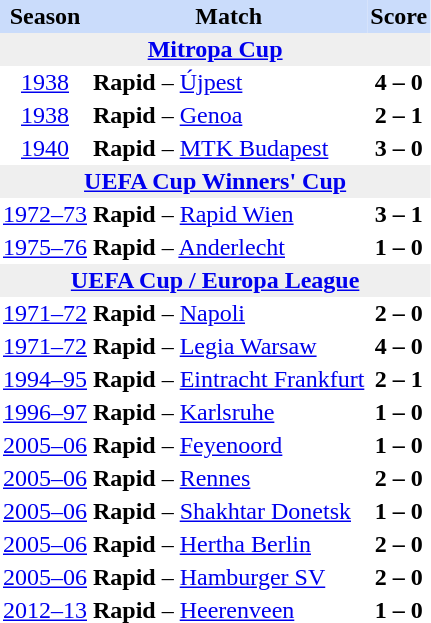<table class="toccolours" border="0" cellpadding="2" cellspacing="0" align="left" style="margin:0.5em;">
<tr bgcolor=#CADCFB>
<th>Season</th>
<th>Match</th>
<th>Score</th>
</tr>
<tr>
<th colspan="4" bgcolor=#EFEFEF><a href='#'>Mitropa Cup</a></th>
</tr>
<tr>
<td align="center"><a href='#'>1938</a></td>
<td align="left"><strong>Rapid</strong> –  <a href='#'>Újpest</a></td>
<td align="center"><strong>4 – 0</strong></td>
</tr>
<tr>
<td align="center"><a href='#'>1938</a></td>
<td align="left"><strong>Rapid</strong> –  <a href='#'>Genoa</a></td>
<td align="center"><strong>2 – 1</strong></td>
</tr>
<tr>
<td align="center"><a href='#'>1940</a></td>
<td align="left"><strong>Rapid</strong> –  <a href='#'>MTK Budapest</a></td>
<td align="center"><strong>3 – 0</strong></td>
</tr>
<tr>
</tr>
<tr>
<th colspan="4" bgcolor=#EFEFEF><a href='#'>UEFA Cup Winners' Cup</a></th>
</tr>
<tr>
<td align="center"><a href='#'>1972–73</a></td>
<td align="left"><strong>Rapid</strong> –  <a href='#'>Rapid Wien</a></td>
<td align="center"><strong>3 – 1</strong></td>
</tr>
<tr>
<td align="center"><a href='#'>1975–76</a></td>
<td align="left"><strong>Rapid</strong> –  <a href='#'>Anderlecht</a></td>
<td align="center"><strong>1 – 0</strong></td>
</tr>
<tr>
<th colspan="4" bgcolor=#EFEFEF><a href='#'>UEFA Cup / Europa League</a></th>
</tr>
<tr>
<td align="center"><a href='#'>1971–72</a></td>
<td align="left"><strong>Rapid</strong> –  <a href='#'>Napoli</a></td>
<td align="center"><strong>2 – 0</strong></td>
</tr>
<tr>
<td align="center"><a href='#'>1971–72</a></td>
<td align="left"><strong>Rapid</strong> –  <a href='#'>Legia Warsaw</a></td>
<td align="center"><strong>4 – 0</strong></td>
</tr>
<tr>
<td align="center"><a href='#'>1994–95</a></td>
<td align="left"><strong>Rapid</strong> –  <a href='#'>Eintracht Frankfurt</a></td>
<td align="center"><strong>2 – 1</strong></td>
</tr>
<tr>
<td align="center"><a href='#'>1996–97</a></td>
<td align="left"><strong>Rapid</strong> –  <a href='#'>Karlsruhe</a></td>
<td align="center"><strong>1 – 0</strong></td>
</tr>
<tr>
<td align="center"><a href='#'>2005–06</a></td>
<td align="left"><strong>Rapid</strong> –  <a href='#'>Feyenoord</a></td>
<td align="center"><strong>1 – 0</strong></td>
</tr>
<tr>
<td align="center"><a href='#'>2005–06</a></td>
<td align="left"><strong>Rapid</strong> –  <a href='#'>Rennes</a></td>
<td align="center"><strong>2 – 0</strong></td>
</tr>
<tr>
<td align="center"><a href='#'>2005–06</a></td>
<td align="left"><strong>Rapid</strong> –  <a href='#'>Shakhtar Donetsk</a></td>
<td align="center"><strong>1 – 0</strong></td>
</tr>
<tr>
<td align="center"><a href='#'>2005–06</a></td>
<td align="left"><strong>Rapid</strong> –  <a href='#'>Hertha Berlin</a></td>
<td align="center"><strong>2 – 0</strong></td>
</tr>
<tr>
<td align="center"><a href='#'>2005–06</a></td>
<td align="left"><strong>Rapid</strong> –  <a href='#'>Hamburger SV</a></td>
<td align="center"><strong>2 – 0</strong></td>
</tr>
<tr>
<td align="center"><a href='#'>2012–13</a></td>
<td align="left"><strong>Rapid</strong> –  <a href='#'>Heerenveen</a></td>
<td align="center"><strong>1 – 0</strong></td>
</tr>
<tr>
</tr>
</table>
